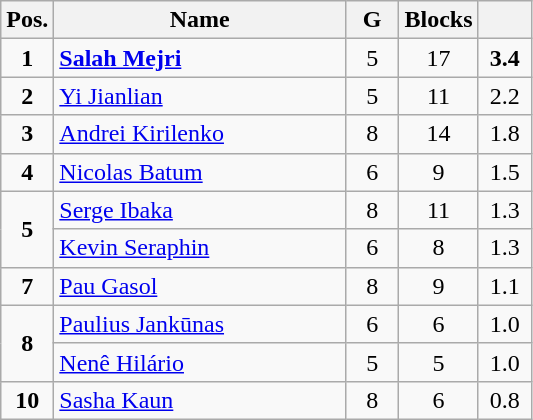<table class="wikitable">
<tr>
<th style="width:10%;">Pos.</th>
<th>Name</th>
<th style="width:10%;">G</th>
<th style="width:15%;">Blocks</th>
<th style="width:10%;"></th>
</tr>
<tr align=center>
<td><strong>1</strong></td>
<td align=left> <strong><a href='#'>Salah Mejri</a></strong></td>
<td>5</td>
<td>17</td>
<td><strong>3.4</strong></td>
</tr>
<tr align=center>
<td><strong>2</strong></td>
<td align=left> <a href='#'>Yi Jianlian</a></td>
<td>5</td>
<td>11</td>
<td>2.2</td>
</tr>
<tr align=center>
<td><strong>3</strong></td>
<td align=left> <a href='#'>Andrei Kirilenko</a></td>
<td>8</td>
<td>14</td>
<td>1.8</td>
</tr>
<tr align=center>
<td><strong>4</strong></td>
<td align=left> <a href='#'>Nicolas Batum</a></td>
<td>6</td>
<td>9</td>
<td>1.5</td>
</tr>
<tr align=center>
<td rowspan=2><strong>5</strong></td>
<td align=left> <a href='#'>Serge Ibaka</a></td>
<td>8</td>
<td>11</td>
<td>1.3</td>
</tr>
<tr align=center>
<td align=left> <a href='#'>Kevin Seraphin</a></td>
<td>6</td>
<td>8</td>
<td>1.3</td>
</tr>
<tr align=center>
<td><strong>7</strong></td>
<td align=left> <a href='#'>Pau Gasol</a></td>
<td>8</td>
<td>9</td>
<td>1.1</td>
</tr>
<tr align=center>
<td rowspan=2><strong>8</strong></td>
<td align=left> <a href='#'>Paulius Jankūnas</a></td>
<td>6</td>
<td>6</td>
<td>1.0</td>
</tr>
<tr align=center>
<td align=left> <a href='#'>Nenê Hilário</a></td>
<td>5</td>
<td>5</td>
<td>1.0</td>
</tr>
<tr align=center>
<td><strong>10</strong></td>
<td align=left> <a href='#'>Sasha Kaun</a></td>
<td>8</td>
<td>6</td>
<td>0.8</td>
</tr>
</table>
